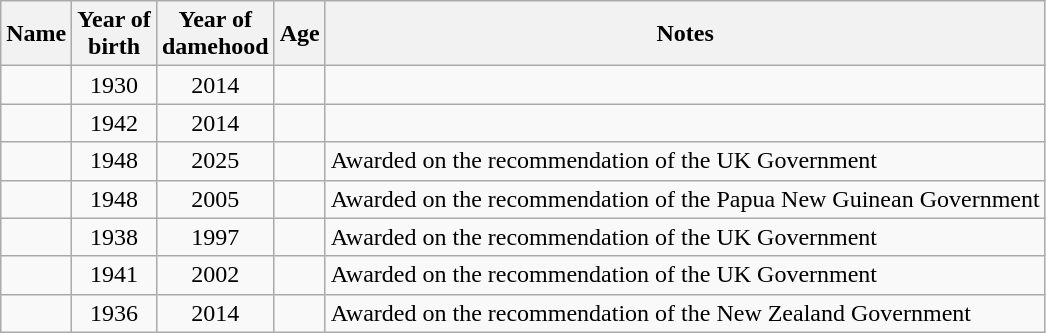<table class="wikitable sortable" style="text-align: left">
<tr>
<th>Name</th>
<th>Year of<br>birth</th>
<th>Year of <br>damehood</th>
<th>Age</th>
<th>Notes</th>
</tr>
<tr>
<td> </td>
<td align="center">1930</td>
<td align="center">2014</td>
<td align="center"></td>
<td></td>
</tr>
<tr>
<td> </td>
<td align="center">1942</td>
<td align="center">2014</td>
<td align="center"></td>
<td></td>
</tr>
<tr>
<td> </td>
<td align="center">1948</td>
<td align="center">2025</td>
<td align="center"></td>
<td>Awarded on the recommendation of the UK Government</td>
</tr>
<tr>
<td> </td>
<td align="center">1948</td>
<td align="center">2005</td>
<td align="center"></td>
<td>Awarded on the recommendation of the Papua New Guinean Government</td>
</tr>
<tr>
<td> </td>
<td align="center">1938</td>
<td align="center">1997</td>
<td align="center"></td>
<td>Awarded on the recommendation of the UK Government</td>
</tr>
<tr>
<td> </td>
<td align="center">1941</td>
<td align="center">2002</td>
<td align="center"></td>
<td>Awarded on the recommendation of the UK Government</td>
</tr>
<tr>
<td> </td>
<td align="center">1936</td>
<td align="center">2014</td>
<td align="center"></td>
<td>Awarded on the recommendation of the New Zealand Government</td>
</tr>
</table>
